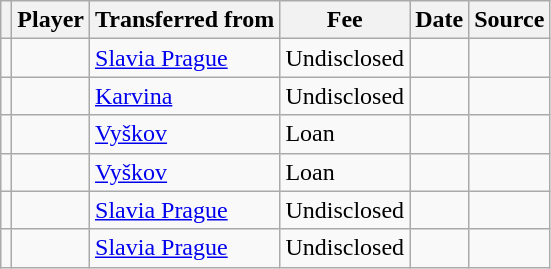<table class="wikitable plainrowheaders sortable">
<tr>
<th></th>
<th scope="col">Player</th>
<th>Transferred from</th>
<th style="width: 65px;">Fee</th>
<th scope="col">Date</th>
<th scope="col">Source</th>
</tr>
<tr>
<td align=center></td>
<td></td>
<td> <a href='#'>Slavia Prague</a></td>
<td>Undisclosed</td>
<td></td>
<td></td>
</tr>
<tr>
<td align=center></td>
<td></td>
<td> <a href='#'>Karvina</a></td>
<td>Undisclosed</td>
<td></td>
<td></td>
</tr>
<tr>
<td align=center></td>
<td></td>
<td> <a href='#'>Vyškov</a></td>
<td>Loan</td>
<td></td>
<td></td>
</tr>
<tr>
<td align=center></td>
<td></td>
<td> <a href='#'>Vyškov</a></td>
<td>Loan</td>
<td></td>
<td></td>
</tr>
<tr>
<td align=center></td>
<td></td>
<td> <a href='#'>Slavia Prague</a></td>
<td>Undisclosed</td>
<td></td>
<td></td>
</tr>
<tr>
<td align=center></td>
<td></td>
<td> <a href='#'>Slavia Prague</a></td>
<td>Undisclosed</td>
<td></td>
<td></td>
</tr>
</table>
